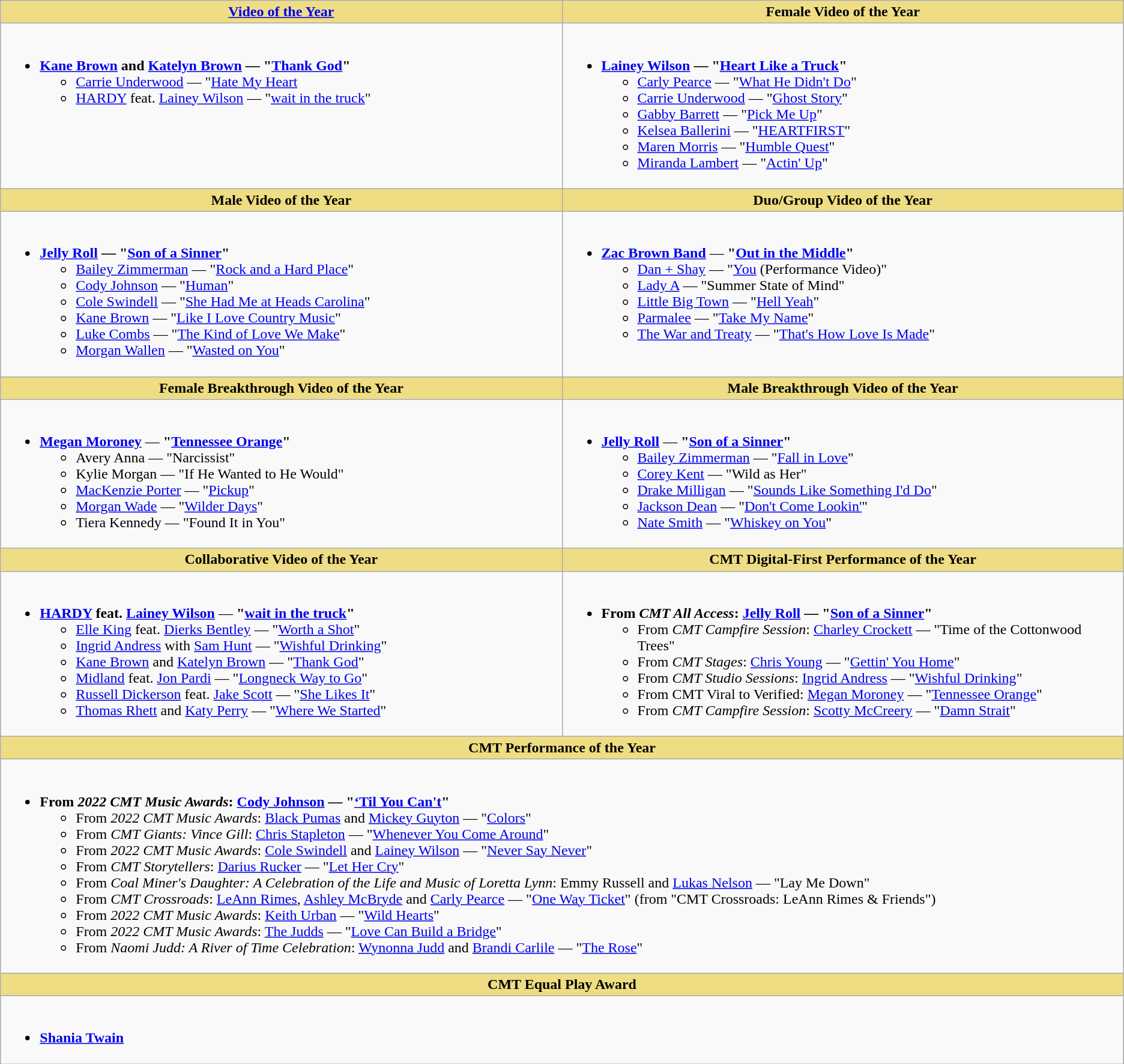<table class="wikitable">
<tr>
<th width="50%" style="background:#EEDD85;"><a href='#'>Video of the Year</a></th>
<th width="50%" style="background:#EEDD85;">Female Video of the Year</th>
</tr>
<tr>
<td valign="top"><br><ul><li><strong><a href='#'>Kane Brown</a> and <a href='#'>Katelyn Brown</a> — "<a href='#'>Thank God</a>"</strong><ul><li><a href='#'>Carrie Underwood</a> — "<a href='#'>Hate My Heart</a></li><li><a href='#'>HARDY</a> feat. <a href='#'>Lainey Wilson</a> — "<a href='#'>wait in the truck</a>"</li></ul></li></ul></td>
<td valign="top"><br><ul><li><strong><a href='#'>Lainey Wilson</a> — "<a href='#'>Heart Like a Truck</a>"</strong><ul><li><a href='#'>Carly Pearce</a> — "<a href='#'>What He Didn't Do</a>"</li><li><a href='#'>Carrie Underwood</a> — "<a href='#'>Ghost Story</a>"</li><li><a href='#'>Gabby Barrett</a> — "<a href='#'>Pick Me Up</a>"</li><li><a href='#'>Kelsea Ballerini</a> — "<a href='#'>HEARTFIRST</a>"</li><li><a href='#'>Maren Morris</a> — "<a href='#'>Humble Quest</a>"</li><li><a href='#'>Miranda Lambert</a> — "<a href='#'>Actin' Up</a>"</li></ul></li></ul></td>
</tr>
<tr>
<th style="background:#EEDD82; width=50%">Male Video of the Year</th>
<th style="background:#EEDD82; width=50%">Duo/Group Video of the Year</th>
</tr>
<tr>
<td valign="top"><br><ul><li><strong><a href='#'>Jelly Roll</a> — "<a href='#'>Son of a Sinner</a>"</strong><ul><li><a href='#'>Bailey Zimmerman</a> — "<a href='#'>Rock and a Hard Place</a>"</li><li><a href='#'>Cody Johnson</a> — "<a href='#'>Human</a>"</li><li><a href='#'>Cole Swindell</a> — "<a href='#'>She Had Me at Heads Carolina</a>"</li><li><a href='#'>Kane Brown</a> — "<a href='#'>Like I Love Country Music</a>"</li><li><a href='#'>Luke Combs</a> — "<a href='#'>The Kind of Love We Make</a>"</li><li><a href='#'>Morgan Wallen</a> — "<a href='#'>Wasted on You</a>"</li></ul></li></ul></td>
<td valign="top"><br><ul><li><strong><a href='#'>Zac Brown Band</a></strong>  — <strong>"<a href='#'>Out in the Middle</a>"</strong><ul><li><a href='#'>Dan + Shay</a>  — "<a href='#'>You</a> (Performance Video)"</li><li><a href='#'>Lady A</a>  — "Summer State of Mind"</li><li><a href='#'>Little Big Town</a>  — "<a href='#'>Hell Yeah</a>"</li><li><a href='#'>Parmalee</a>  — "<a href='#'>Take My Name</a>"</li><li><a href='#'>The War and Treaty</a>  — "<a href='#'>That's How Love Is Made</a>"</li></ul></li></ul></td>
</tr>
<tr>
<th style="background:#EEDD82; width=50%">Female Breakthrough Video of the Year</th>
<th style="background:#EEDD82; width=50%">Male Breakthrough Video of the Year</th>
</tr>
<tr>
<td><br><ul><li><strong><a href='#'>Megan Moroney</a></strong> — <strong>"<a href='#'>Tennessee Orange</a>"</strong><ul><li>Avery Anna — "Narcissist"</li><li>Kylie Morgan — "If He Wanted to He Would"</li><li><a href='#'>MacKenzie Porter</a> — "<a href='#'>Pickup</a>"</li><li><a href='#'>Morgan Wade</a> — "<a href='#'>Wilder Days</a>"</li><li>Tiera Kennedy — "Found It in You"</li></ul></li></ul></td>
<td><br><ul><li><strong><a href='#'>Jelly Roll</a></strong> — <strong>"<a href='#'>Son of a Sinner</a>"</strong><ul><li><a href='#'>Bailey Zimmerman</a> — "<a href='#'>Fall in Love</a>"</li><li><a href='#'>Corey Kent</a> — "Wild as Her"</li><li><a href='#'>Drake Milligan</a> — "<a href='#'>Sounds Like Something I'd Do</a>"</li><li><a href='#'>Jackson Dean</a> — "<a href='#'>Don't Come Lookin'</a>"</li><li><a href='#'>Nate Smith</a> — "<a href='#'>Whiskey on You</a>"</li></ul></li></ul></td>
</tr>
<tr>
<th width="50%" style="background:#EEDD85;">Collaborative Video of the Year</th>
<th width="50%" style="background:#EEDD85;">CMT Digital-First Performance of the Year</th>
</tr>
<tr>
<td valign="top"><br><ul><li><strong><a href='#'>HARDY</a> feat. <a href='#'>Lainey Wilson</a></strong> — <strong>"<a href='#'>wait in the truck</a>"</strong><ul><li><a href='#'>Elle King</a> feat. <a href='#'>Dierks Bentley</a> — "<a href='#'>Worth a Shot</a>"</li><li><a href='#'>Ingrid Andress</a> with <a href='#'>Sam Hunt</a> — "<a href='#'>Wishful Drinking</a>"</li><li><a href='#'>Kane Brown</a> and <a href='#'>Katelyn Brown</a> — "<a href='#'>Thank God</a>"</li><li><a href='#'>Midland</a> feat. <a href='#'>Jon Pardi</a> — "<a href='#'>Longneck Way to Go</a>"</li><li><a href='#'>Russell Dickerson</a> feat. <a href='#'>Jake Scott</a> — "<a href='#'>She Likes It</a>"</li><li><a href='#'>Thomas Rhett</a> and <a href='#'>Katy Perry</a> — "<a href='#'>Where We Started</a>"</li></ul></li></ul></td>
<td valign="top"><br><ul><li><strong>From <em>CMT All Access</em>: <a href='#'>Jelly Roll</a> — "<a href='#'>Son of a Sinner</a>"</strong><ul><li>From <em>CMT Campfire Session</em>: <a href='#'>Charley Crockett</a> — "Time of the Cottonwood Trees"</li><li>From <em>CMT Stages</em>: <a href='#'>Chris Young</a> — "<a href='#'>Gettin' You Home</a>"</li><li>From <em>CMT Studio Sessions</em>: <a href='#'>Ingrid Andress</a> — "<a href='#'>Wishful Drinking</a>"</li><li>From CMT Viral to Verified: <a href='#'>Megan Moroney</a> — "<a href='#'>Tennessee Orange</a>"</li><li>From <em>CMT Campfire Session</em>: <a href='#'>Scotty McCreery</a> — "<a href='#'>Damn Strait</a>"</li></ul></li></ul></td>
</tr>
<tr>
<th colspan="2" style="background:#EEDD82; width=50%">CMT Performance of the Year</th>
</tr>
<tr>
<td colspan="2"><br><ul><li><strong>From <em>2022 CMT Music Awards</em>: <a href='#'>Cody Johnson</a> — "<a href='#'>‘Til You Can't</a>"</strong><ul><li>From <em>2022 CMT Music Awards</em>: <a href='#'>Black Pumas</a> and <a href='#'>Mickey Guyton</a> — "<a href='#'>Colors</a>"</li><li>From <em>CMT Giants: Vince Gill</em>: <a href='#'>Chris Stapleton</a> — "<a href='#'>Whenever You Come Around</a>"</li><li>From <em>2022 CMT Music Awards</em>: <a href='#'>Cole Swindell</a> and <a href='#'>Lainey Wilson</a> — "<a href='#'>Never Say Never</a>"</li><li>From <em>CMT Storytellers</em>: <a href='#'>Darius Rucker</a> — "<a href='#'>Let Her Cry</a>"</li><li>From <em>Coal Miner's Daughter: A Celebration of the Life and Music of Loretta Lynn</em>: Emmy Russell and <a href='#'>Lukas Nelson</a> — "Lay Me Down"</li><li>From <em>CMT Crossroads</em>: <a href='#'>LeAnn Rimes</a>, <a href='#'>Ashley McBryde</a> and <a href='#'>Carly Pearce</a> — "<a href='#'>One Way Ticket</a>" (from "CMT Crossroads: LeAnn Rimes & Friends")</li><li>From <em>2022 CMT Music Awards</em>: <a href='#'>Keith Urban</a> — "<a href='#'>Wild Hearts</a>"</li><li>From <em>2022 CMT Music Awards</em>: <a href='#'>The Judds</a> — "<a href='#'>Love Can Build a Bridge</a>"</li><li>From <em>Naomi Judd: A River of Time Celebration</em>: <a href='#'>Wynonna Judd</a> and <a href='#'>Brandi Carlile</a> — "<a href='#'>The Rose</a>"</li></ul></li></ul></td>
</tr>
<tr>
<th colspan="2" style="background:#EEDD82; width=50%">CMT Equal Play Award</th>
</tr>
<tr>
<td colspan="2"><br><ul><li><strong><a href='#'>Shania Twain</a></strong></li></ul></td>
</tr>
</table>
